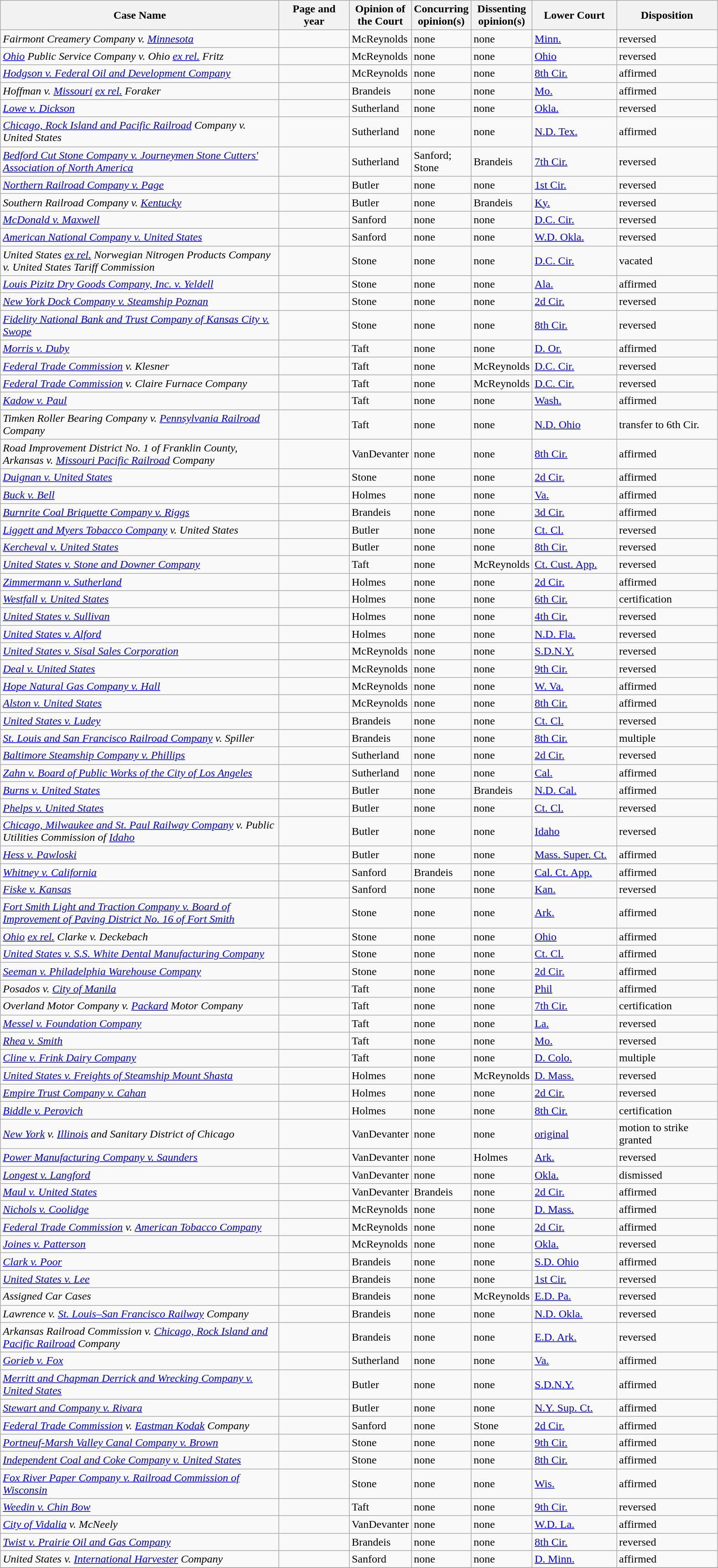<table class="wikitable sortable">
<tr>
<th scope="col" style="width: 400px;">Case Name</th>
<th scope="col" style="width: 95px;">Page and year</th>
<th scope="col" style="width: 10px;">Opinion of the Court</th>
<th scope="col" style="width: 10px;">Concurring opinion(s)</th>
<th scope="col" style="width: 10px;">Dissenting opinion(s)</th>
<th scope="col" style="width: 116px;">Lower Court</th>
<th scope="col" style="width: 140px;">Disposition</th>
</tr>
<tr>
<td><em>Fairmont Creamery Company v. <a href='#'>Minnesota</a></em></td>
<td align="right"></td>
<td>McReynolds</td>
<td>none</td>
<td>none</td>
<td><a href='#'>Minn.</a></td>
<td>reversed</td>
</tr>
<tr>
<td><em><a href='#'>Ohio</a> Public Service Company v. Ohio <a href='#'>ex rel.</a> Fritz</em></td>
<td align="right"></td>
<td>McReynolds</td>
<td>none</td>
<td>none</td>
<td><a href='#'>Ohio</a></td>
<td>reversed</td>
</tr>
<tr>
<td><em><a href='#'>Hodgson v. Federal Oil and Development Company</a></em></td>
<td align="right"></td>
<td>McReynolds</td>
<td>none</td>
<td>none</td>
<td><a href='#'>8th Cir.</a></td>
<td>affirmed</td>
</tr>
<tr>
<td><em>Hoffman v. <a href='#'>Missouri</a> <a href='#'>ex rel.</a> Foraker</em></td>
<td align="right"></td>
<td>Brandeis</td>
<td>none</td>
<td>none</td>
<td><a href='#'>Mo.</a></td>
<td>affirmed</td>
</tr>
<tr>
<td><em><a href='#'>Lowe v. Dickson</a></em></td>
<td align="right"></td>
<td>Sutherland</td>
<td>none</td>
<td>none</td>
<td><a href='#'>Okla.</a></td>
<td>reversed</td>
</tr>
<tr>
<td><em><a href='#'>Chicago, Rock Island and Pacific Railroad</a> Company v. United States</em></td>
<td align="right"></td>
<td>Sutherland</td>
<td>none</td>
<td>none</td>
<td><a href='#'>N.D. Tex.</a></td>
<td>affirmed</td>
</tr>
<tr>
<td><em><a href='#'>Bedford Cut Stone Company v. Journeymen Stone Cutters' Association of North America</a></em></td>
<td align="right"></td>
<td>Sutherland</td>
<td>Sanford; Stone</td>
<td>Brandeis</td>
<td><a href='#'>7th Cir.</a></td>
<td>reversed</td>
</tr>
<tr>
<td><em><a href='#'>Northern Railroad Company v. Page</a></em></td>
<td align="right"></td>
<td>Butler</td>
<td>none</td>
<td>none</td>
<td><a href='#'>1st Cir.</a></td>
<td>reversed</td>
</tr>
<tr>
<td><em>Southern Railroad Company v. <a href='#'>Kentucky</a></em></td>
<td align="right"></td>
<td>Butler</td>
<td>none</td>
<td>Brandeis</td>
<td><a href='#'>Ky.</a></td>
<td>reversed</td>
</tr>
<tr>
<td><em><a href='#'>McDonald v. Maxwell</a></em></td>
<td align="right"></td>
<td>Sanford</td>
<td>none</td>
<td>none</td>
<td><a href='#'>D.C. Cir.</a></td>
<td>reversed</td>
</tr>
<tr>
<td><em><a href='#'>American National Company v. United States</a></em></td>
<td align="right"></td>
<td>Sanford</td>
<td>none</td>
<td>none</td>
<td><a href='#'>W.D. Okla.</a></td>
<td>reversed</td>
</tr>
<tr>
<td><em>United States <a href='#'>ex rel.</a> Norwegian Nitrogen Products Company v. United States Tariff Commission</em></td>
<td align="right"></td>
<td>Stone</td>
<td>none</td>
<td>none</td>
<td><a href='#'>D.C. Cir.</a></td>
<td>vacated</td>
</tr>
<tr>
<td><em><a href='#'>Louis Pizitz Dry Goods Company, Inc. v. Yeldell</a></em></td>
<td align="right"></td>
<td>Stone</td>
<td>none</td>
<td>none</td>
<td><a href='#'>Ala.</a></td>
<td>affirmed</td>
</tr>
<tr>
<td><em><a href='#'>New York Dock Company v. Steamship Poznan</a></em></td>
<td align="right"></td>
<td>Stone</td>
<td>none</td>
<td>none</td>
<td><a href='#'>2d Cir.</a></td>
<td>reversed</td>
</tr>
<tr>
<td><em><a href='#'>Fidelity National Bank and Trust Company of Kansas City v. Swope</a></em></td>
<td align="right"></td>
<td>Stone</td>
<td>none</td>
<td>none</td>
<td><a href='#'>8th Cir.</a></td>
<td>reversed</td>
</tr>
<tr>
<td><em><a href='#'>Morris v. Duby</a></em></td>
<td align="right"></td>
<td>Taft</td>
<td>none</td>
<td>none</td>
<td><a href='#'>D. Or.</a></td>
<td>affirmed</td>
</tr>
<tr>
<td><em><a href='#'>Federal Trade Commission</a> v. Klesner</em></td>
<td align="right"></td>
<td>Taft</td>
<td>none</td>
<td>McReynolds</td>
<td><a href='#'>D.C. Cir.</a></td>
<td>reversed</td>
</tr>
<tr>
<td><em><a href='#'>Federal Trade Commission</a> v. Claire Furnace Company</em></td>
<td align="right"></td>
<td>Taft</td>
<td>none</td>
<td>McReynolds</td>
<td><a href='#'>D.C. Cir.</a></td>
<td>reversed</td>
</tr>
<tr>
<td><em><a href='#'>Kadow v. Paul</a></em></td>
<td align="right"></td>
<td>Taft</td>
<td>none</td>
<td>none</td>
<td><a href='#'>Wash.</a></td>
<td>affirmed</td>
</tr>
<tr>
<td><em>Timken Roller Bearing Company v. <a href='#'>Pennsylvania Railroad</a> Company</em></td>
<td align="right"></td>
<td>Taft</td>
<td>none</td>
<td>none</td>
<td><a href='#'>N.D. Ohio</a></td>
<td>transfer to 6th Cir.</td>
</tr>
<tr>
<td><em>Road Improvement District No. 1 of Franklin County, Arkansas v. <a href='#'>Missouri Pacific Railroad</a> Company</em></td>
<td align="right"></td>
<td>VanDevanter</td>
<td>none</td>
<td>none</td>
<td><a href='#'>8th Cir.</a></td>
<td>affirmed</td>
</tr>
<tr>
<td><em><a href='#'>Duignan v. United States</a></em></td>
<td align="right"></td>
<td>Stone</td>
<td>none</td>
<td>none</td>
<td><a href='#'>2d Cir.</a></td>
<td>affirmed</td>
</tr>
<tr>
<td><em><a href='#'>Buck v. Bell</a></em></td>
<td align="right"></td>
<td>Holmes</td>
<td>none</td>
<td>none</td>
<td><a href='#'>Va.</a></td>
<td>affirmed</td>
</tr>
<tr>
<td><em><a href='#'>Burnrite Coal Briquette Company v. Riggs</a></em></td>
<td align="right"></td>
<td>Brandeis</td>
<td>none</td>
<td>none</td>
<td><a href='#'>3d Cir.</a></td>
<td>affirmed</td>
</tr>
<tr>
<td><em><a href='#'>Liggett and Myers Tobacco Company</a> v. United States</em></td>
<td align="right"></td>
<td>Butler</td>
<td>none</td>
<td>none</td>
<td><a href='#'>Ct. Cl.</a></td>
<td>reversed</td>
</tr>
<tr>
<td><em><a href='#'>Kercheval v. United States</a></em></td>
<td align="right"></td>
<td>Butler</td>
<td>none</td>
<td>none</td>
<td><a href='#'>8th Cir.</a></td>
<td>reversed</td>
</tr>
<tr>
<td><em><a href='#'>United States v. Stone and Downer Company</a></em></td>
<td align="right"></td>
<td>Taft</td>
<td>none</td>
<td>McReynolds</td>
<td><a href='#'>Ct. Cust. App.</a></td>
<td>reversed</td>
</tr>
<tr>
<td><em><a href='#'>Zimmermann v. Sutherland</a></em></td>
<td align="right"></td>
<td>Holmes</td>
<td>none</td>
<td>none</td>
<td><a href='#'>2d Cir.</a></td>
<td>affirmed</td>
</tr>
<tr>
<td><em><a href='#'>Westfall v. United States</a></em></td>
<td align="right"></td>
<td>Holmes</td>
<td>none</td>
<td>none</td>
<td><a href='#'>6th Cir.</a></td>
<td>certification</td>
</tr>
<tr>
<td><em><a href='#'>United States v. Sullivan</a></em></td>
<td align="right"></td>
<td>Holmes</td>
<td>none</td>
<td>none</td>
<td><a href='#'>4th Cir.</a></td>
<td>reversed</td>
</tr>
<tr>
<td><em><a href='#'>United States v. Alford</a></em></td>
<td align="right"></td>
<td>Holmes</td>
<td>none</td>
<td>none</td>
<td><a href='#'>N.D. Fla.</a></td>
<td>reversed</td>
</tr>
<tr>
<td><em><a href='#'>United States v. Sisal Sales Corporation</a></em></td>
<td align="right"></td>
<td>McReynolds</td>
<td>none</td>
<td>none</td>
<td><a href='#'>S.D.N.Y.</a></td>
<td>reversed</td>
</tr>
<tr>
<td><em><a href='#'>Deal v. United States</a></em></td>
<td align="right"></td>
<td>McReynolds</td>
<td>none</td>
<td>none</td>
<td><a href='#'>9th Cir.</a></td>
<td>reversed</td>
</tr>
<tr>
<td><em><a href='#'>Hope Natural Gas Company v. Hall</a></em></td>
<td align="right"></td>
<td>McReynolds</td>
<td>none</td>
<td>none</td>
<td><a href='#'>W. Va.</a></td>
<td>affirmed</td>
</tr>
<tr>
<td><em><a href='#'>Alston v. United States</a></em></td>
<td align="right"></td>
<td>McReynolds</td>
<td>none</td>
<td>none</td>
<td><a href='#'>8th Cir.</a></td>
<td>affirmed</td>
</tr>
<tr>
<td><em><a href='#'>United States v. Ludey</a></em></td>
<td align="right"></td>
<td>Brandeis</td>
<td>none</td>
<td>none</td>
<td><a href='#'>Ct. Cl.</a></td>
<td>reversed</td>
</tr>
<tr>
<td><em><a href='#'>St. Louis and San Francisco Railroad Company</a> v. Spiller</em></td>
<td align="right"></td>
<td>Brandeis</td>
<td>none</td>
<td>none</td>
<td><a href='#'>8th Cir.</a></td>
<td>multiple</td>
</tr>
<tr>
<td><em><a href='#'>Baltimore Steamship Company v. Phillips</a></em></td>
<td align="right"></td>
<td>Sutherland</td>
<td>none</td>
<td>none</td>
<td><a href='#'>2d Cir.</a></td>
<td>reversed</td>
</tr>
<tr>
<td><em><a href='#'>Zahn v. Board of Public Works of the City of Los Angeles</a></em></td>
<td align="right"></td>
<td>Sutherland</td>
<td>none</td>
<td>none</td>
<td><a href='#'>Cal.</a></td>
<td>affirmed</td>
</tr>
<tr>
<td><em><a href='#'>Burns v. United States</a></em></td>
<td align="right"></td>
<td>Butler</td>
<td>none</td>
<td>Brandeis</td>
<td><a href='#'>N.D. Cal.</a></td>
<td>affirmed</td>
</tr>
<tr>
<td><em><a href='#'>Phelps v. United States</a></em></td>
<td align="right"></td>
<td>Butler</td>
<td>none</td>
<td>none</td>
<td><a href='#'>Ct. Cl.</a></td>
<td>reversed</td>
</tr>
<tr>
<td><em><a href='#'>Chicago, Milwaukee and St. Paul Railway Company</a> v. Public Utilities Commission of <a href='#'>Idaho</a></em></td>
<td align="right"></td>
<td>Butler</td>
<td>none</td>
<td>none</td>
<td><a href='#'>Idaho</a></td>
<td>reversed</td>
</tr>
<tr>
<td><em><a href='#'>Hess v. Pawloski</a></em></td>
<td align="right"></td>
<td>Butler</td>
<td>none</td>
<td>none</td>
<td><a href='#'>Mass. Super. Ct.</a></td>
<td>affirmed</td>
</tr>
<tr>
<td><em><a href='#'>Whitney v. California</a></em></td>
<td align="right"></td>
<td>Sanford</td>
<td>Brandeis</td>
<td>none</td>
<td><a href='#'>Cal. Ct. App.</a></td>
<td>affirmed</td>
</tr>
<tr>
<td><em><a href='#'>Fiske v. Kansas</a></em></td>
<td align="right"></td>
<td>Sanford</td>
<td>none</td>
<td>none</td>
<td><a href='#'>Kan.</a></td>
<td>reversed</td>
</tr>
<tr>
<td><em><a href='#'>Fort Smith Light and Traction Company v. Board of Improvement of Paving District No. 16 of Fort Smith</a></em></td>
<td align="right"></td>
<td>Stone</td>
<td>none</td>
<td>none</td>
<td><a href='#'>Ark.</a></td>
<td>affirmed</td>
</tr>
<tr>
<td><em><a href='#'>Ohio</a> <a href='#'>ex rel.</a> Clarke v. Deckebach</em></td>
<td align="right"></td>
<td>Stone</td>
<td>none</td>
<td>none</td>
<td><a href='#'>Ohio</a></td>
<td>affirmed</td>
</tr>
<tr>
<td><em><a href='#'>United States v. S.S. White Dental Manufacturing Company</a></em></td>
<td align="right"></td>
<td>Stone</td>
<td>none</td>
<td>none</td>
<td><a href='#'>Ct. Cl.</a></td>
<td>affirmed</td>
</tr>
<tr>
<td><em><a href='#'>Seeman v. Philadelphia Warehouse Company</a></em></td>
<td align="right"></td>
<td>Stone</td>
<td>none</td>
<td>none</td>
<td><a href='#'>2d Cir.</a></td>
<td>affirmed</td>
</tr>
<tr>
<td><em>Posados v. <a href='#'>City of Manila</a></em></td>
<td align="right"></td>
<td>Taft</td>
<td>none</td>
<td>none</td>
<td><a href='#'>Phil</a></td>
<td>affirmed</td>
</tr>
<tr>
<td><em>Overland Motor Company v. <a href='#'>Packard</a> Motor Company</em></td>
<td align="right"></td>
<td>Taft</td>
<td>none</td>
<td>none</td>
<td><a href='#'>7th Cir.</a></td>
<td>certification</td>
</tr>
<tr>
<td><em><a href='#'>Messel v. Foundation Company</a></em></td>
<td align="right"></td>
<td>Taft</td>
<td>none</td>
<td>none</td>
<td><a href='#'>La.</a></td>
<td>reversed</td>
</tr>
<tr>
<td><em><a href='#'>Rhea v. Smith</a></em></td>
<td align="right"></td>
<td>Taft</td>
<td>none</td>
<td>none</td>
<td><a href='#'>Mo.</a></td>
<td>reversed</td>
</tr>
<tr>
<td><em><a href='#'>Cline v. Frink Dairy Company</a></em></td>
<td align="right"></td>
<td>Taft</td>
<td>none</td>
<td>none</td>
<td><a href='#'>D. Colo.</a></td>
<td>multiple</td>
</tr>
<tr>
<td><em><a href='#'>United States v. Freights of Steamship Mount Shasta</a></em></td>
<td align="right"></td>
<td>Holmes</td>
<td>none</td>
<td>McReynolds</td>
<td><a href='#'>D. Mass.</a></td>
<td>reversed</td>
</tr>
<tr>
<td><em><a href='#'>Empire Trust Company v. Cahan</a></em></td>
<td align="right"></td>
<td>Holmes</td>
<td>none</td>
<td>none</td>
<td><a href='#'>2d Cir.</a></td>
<td>reversed</td>
</tr>
<tr>
<td><em><a href='#'>Biddle v. Perovich</a></em></td>
<td align="right"></td>
<td>Holmes</td>
<td>none</td>
<td>none</td>
<td><a href='#'>8th Cir.</a></td>
<td>certification</td>
</tr>
<tr>
<td><em><a href='#'>New York</a> v. <a href='#'>Illinois</a> and Sanitary District of Chicago</em></td>
<td align="right"></td>
<td>VanDevanter</td>
<td>none</td>
<td>none</td>
<td><a href='#'>original</a></td>
<td>motion to strike granted</td>
</tr>
<tr>
<td><em><a href='#'>Power Manufacturing Company v. Saunders</a></em></td>
<td align="right"></td>
<td>VanDevanter</td>
<td>none</td>
<td>Holmes</td>
<td><a href='#'>Ark.</a></td>
<td>reversed</td>
</tr>
<tr>
<td><em><a href='#'>Longest v. Langford</a></em></td>
<td align="right"></td>
<td>VanDevanter</td>
<td>none</td>
<td>none</td>
<td><a href='#'>Okla.</a></td>
<td>dismissed</td>
</tr>
<tr>
<td><em><a href='#'>Maul v. United States</a></em></td>
<td align="right"></td>
<td>VanDevanter</td>
<td>Brandeis</td>
<td>none</td>
<td><a href='#'>2d Cir.</a></td>
<td>affirmed</td>
</tr>
<tr>
<td><em><a href='#'>Nichols v. Coolidge</a></em></td>
<td align="right"></td>
<td>McReynolds</td>
<td>none</td>
<td>none</td>
<td><a href='#'>D. Mass.</a></td>
<td>affirmed</td>
</tr>
<tr>
<td><em><a href='#'>Federal Trade Commission</a> v. <a href='#'>American Tobacco Company</a></em></td>
<td align="right"></td>
<td>McReynolds</td>
<td>none</td>
<td>none</td>
<td><a href='#'>2d Cir.</a></td>
<td>affirmed</td>
</tr>
<tr>
<td><em><a href='#'>Joines v. Patterson</a></em></td>
<td align="right"></td>
<td>McReynolds</td>
<td>none</td>
<td>none</td>
<td><a href='#'>Okla.</a></td>
<td>reversed</td>
</tr>
<tr>
<td><em><a href='#'>Clark v. Poor</a></em></td>
<td align="right"></td>
<td>Brandeis</td>
<td>none</td>
<td>none</td>
<td><a href='#'>S.D. Ohio</a></td>
<td>affirmed</td>
</tr>
<tr>
<td><em><a href='#'>United States v. Lee</a></em></td>
<td align="right"></td>
<td>Brandeis</td>
<td>none</td>
<td>none</td>
<td><a href='#'>1st Cir.</a></td>
<td>reversed</td>
</tr>
<tr>
<td><em>Assigned Car Cases</em></td>
<td align="right"></td>
<td>Brandeis</td>
<td>none</td>
<td>McReynolds</td>
<td><a href='#'>E.D. Pa.</a></td>
<td>reversed</td>
</tr>
<tr>
<td><em>Lawrence v. <a href='#'>St. Louis–San Francisco Railway</a> Company</em></td>
<td align="right"></td>
<td>Brandeis</td>
<td>none</td>
<td>none</td>
<td><a href='#'>N.D. Okla.</a></td>
<td>reversed</td>
</tr>
<tr>
<td><em>Arkansas Railroad Commission v. <a href='#'>Chicago, Rock Island and Pacific Railroad</a> Company</em></td>
<td align="right"></td>
<td>Brandeis</td>
<td>none</td>
<td>none</td>
<td><a href='#'>E.D. Ark.</a></td>
<td>reversed</td>
</tr>
<tr>
<td><em><a href='#'>Gorieb v. Fox</a></em></td>
<td align="right"></td>
<td>Sutherland</td>
<td>none</td>
<td>none</td>
<td><a href='#'>Va.</a></td>
<td>affirmed</td>
</tr>
<tr>
<td><em><a href='#'>Merritt and Chapman Derrick and Wrecking Company v. United States</a></em></td>
<td align="right"></td>
<td>Butler</td>
<td>none</td>
<td>none</td>
<td><a href='#'>S.D.N.Y.</a></td>
<td>affirmed</td>
</tr>
<tr>
<td><em><a href='#'>Stewart and Company v. Rivara</a></em></td>
<td align="right"></td>
<td>Butler</td>
<td>none</td>
<td>none</td>
<td><a href='#'>N.Y. Sup. Ct.</a></td>
<td>affirmed</td>
</tr>
<tr>
<td><em><a href='#'>Federal Trade Commission</a> v. <a href='#'>Eastman Kodak</a> Company</em></td>
<td align="right"></td>
<td>Sanford</td>
<td>none</td>
<td>Stone</td>
<td><a href='#'>2d Cir.</a></td>
<td>affirmed</td>
</tr>
<tr>
<td><em><a href='#'>Portneuf-Marsh Valley Canal Company v. Brown</a></em></td>
<td align="right"></td>
<td>Stone</td>
<td>none</td>
<td>none</td>
<td><a href='#'>9th Cir.</a></td>
<td>affirmed</td>
</tr>
<tr>
<td><em><a href='#'>Independent Coal and Coke Company v. United States</a></em></td>
<td align="right"></td>
<td>Stone</td>
<td>none</td>
<td>none</td>
<td><a href='#'>8th Cir.</a></td>
<td>affirmed</td>
</tr>
<tr>
<td><em><a href='#'>Fox River Paper Company v. Railroad Commission of Wisconsin</a></em></td>
<td align="right"></td>
<td>Stone</td>
<td>none</td>
<td>none</td>
<td><a href='#'>Wis.</a></td>
<td>affirmed</td>
</tr>
<tr>
<td><em><a href='#'>Weedin v. Chin Bow</a></em></td>
<td align="right"></td>
<td>Taft</td>
<td>none</td>
<td>none</td>
<td><a href='#'>9th Cir.</a></td>
<td>reversed</td>
</tr>
<tr>
<td><em><a href='#'>City of Vidalia</a> v. McNeely</em></td>
<td align="right"></td>
<td>VanDevanter</td>
<td>none</td>
<td>none</td>
<td><a href='#'>W.D. La.</a></td>
<td>affirmed</td>
</tr>
<tr>
<td><em><a href='#'>Twist v. Prairie Oil and Gas Company</a></em></td>
<td align="right"></td>
<td>Brandeis</td>
<td>none</td>
<td>none</td>
<td><a href='#'>8th Cir.</a></td>
<td>reversed</td>
</tr>
<tr>
<td><em>United States v. <a href='#'>International Harvester</a> Company</em></td>
<td align="right"></td>
<td>Sanford</td>
<td>none</td>
<td>none</td>
<td><a href='#'>D. Minn.</a></td>
<td>affirmed</td>
</tr>
<tr>
</tr>
</table>
